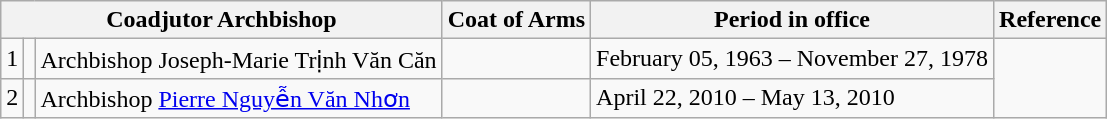<table class="wikitable">
<tr>
<th colspan="3">Coadjutor Archbishop</th>
<th>Coat of Arms</th>
<th>Period in office</th>
<th>Reference</th>
</tr>
<tr>
<td>1</td>
<td></td>
<td>Archbishop Joseph-Marie Trịnh Văn Căn</td>
<td></td>
<td>February 05, 1963 – November 27, 1978</td>
<td rowspan=2></td>
</tr>
<tr>
<td>2</td>
<td></td>
<td>Archbishop <a href='#'>Pierre Nguyễn Văn Nhơn</a></td>
<td></td>
<td>April 22, 2010 – May 13, 2010</td>
</tr>
</table>
